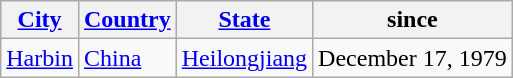<table class="wikitable">
<tr>
<th><a href='#'>City</a></th>
<th><a href='#'>Country</a></th>
<th><a href='#'>State</a></th>
<th>since</th>
</tr>
<tr>
<td><a href='#'>Harbin</a></td>
<td><a href='#'>China</a></td>
<td><a href='#'>Heilongjiang</a></td>
<td>December 17, 1979</td>
</tr>
</table>
